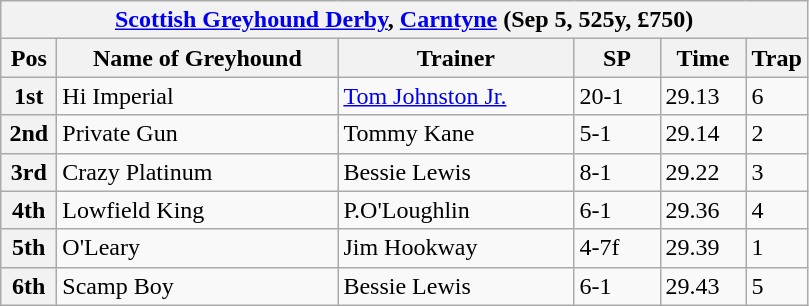<table class="wikitable">
<tr>
<th colspan="6"><a href='#'>Scottish Greyhound Derby</a>, <a href='#'>Carntyne</a> (Sep 5, 525y, £750)</th>
</tr>
<tr>
<th width=30>Pos</th>
<th width=180>Name of Greyhound</th>
<th width=150>Trainer</th>
<th width=50>SP</th>
<th width=50>Time</th>
<th width=30>Trap</th>
</tr>
<tr>
<th>1st</th>
<td>Hi Imperial</td>
<td><a href='#'>Tom Johnston Jr.</a></td>
<td>20-1</td>
<td>29.13</td>
<td>6</td>
</tr>
<tr>
<th>2nd</th>
<td>Private Gun</td>
<td>Tommy Kane</td>
<td>5-1</td>
<td>29.14</td>
<td>2</td>
</tr>
<tr>
<th>3rd</th>
<td>Crazy Platinum</td>
<td>Bessie Lewis</td>
<td>8-1</td>
<td>29.22</td>
<td>3</td>
</tr>
<tr>
<th>4th</th>
<td>Lowfield King</td>
<td>P.O'Loughlin</td>
<td>6-1</td>
<td>29.36</td>
<td>4</td>
</tr>
<tr>
<th>5th</th>
<td>O'Leary</td>
<td>Jim Hookway</td>
<td>4-7f</td>
<td>29.39</td>
<td>1</td>
</tr>
<tr>
<th>6th</th>
<td>Scamp Boy</td>
<td>Bessie Lewis</td>
<td>6-1</td>
<td>29.43</td>
<td>5</td>
</tr>
</table>
